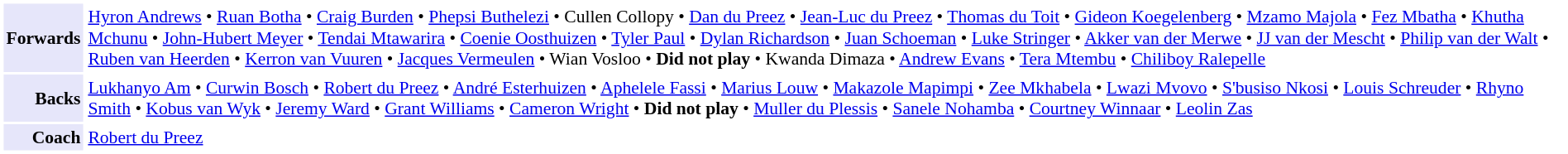<table cellpadding="2" style="border: 1px solid white; font-size:90%;">
<tr>
<td style="text-align:right;" bgcolor="lavender"><strong>Forwards</strong></td>
<td style="text-align:left;"><a href='#'>Hyron Andrews</a> • <a href='#'>Ruan Botha</a> • <a href='#'>Craig Burden</a> • <a href='#'>Phepsi Buthelezi</a> • Cullen Collopy • <a href='#'>Dan du Preez</a> • <a href='#'>Jean-Luc du Preez</a> • <a href='#'>Thomas du Toit</a> • <a href='#'>Gideon Koegelenberg</a> • <a href='#'>Mzamo Majola</a> • <a href='#'>Fez Mbatha</a> • <a href='#'>Khutha Mchunu</a> • <a href='#'>John-Hubert Meyer</a> • <a href='#'>Tendai Mtawarira</a> • <a href='#'>Coenie Oosthuizen</a> • <a href='#'>Tyler Paul</a> • <a href='#'>Dylan Richardson</a> • <a href='#'>Juan Schoeman</a> • <a href='#'>Luke Stringer</a> • <a href='#'>Akker van der Merwe</a> • <a href='#'>JJ van der Mescht</a> • <a href='#'>Philip van der Walt</a> • <a href='#'>Ruben van Heerden</a> • <a href='#'>Kerron van Vuuren</a> • <a href='#'>Jacques Vermeulen</a> • Wian Vosloo • <strong>Did not play</strong> • Kwanda Dimaza • <a href='#'>Andrew Evans</a> • <a href='#'>Tera Mtembu</a> • <a href='#'>Chiliboy Ralepelle</a></td>
</tr>
<tr>
<td style="text-align:right;" bgcolor="lavender"><strong>Backs</strong></td>
<td style="text-align:left;"><a href='#'>Lukhanyo Am</a> • <a href='#'>Curwin Bosch</a> • <a href='#'>Robert du Preez</a> • <a href='#'>André Esterhuizen</a> • <a href='#'>Aphelele Fassi</a> • <a href='#'>Marius Louw</a> • <a href='#'>Makazole Mapimpi</a> • <a href='#'>Zee Mkhabela</a> • <a href='#'>Lwazi Mvovo</a> • <a href='#'>S'busiso Nkosi</a> • <a href='#'>Louis Schreuder</a> • <a href='#'>Rhyno Smith</a> • <a href='#'>Kobus van Wyk</a> • <a href='#'>Jeremy Ward</a> • <a href='#'>Grant Williams</a> • <a href='#'>Cameron Wright</a> • <strong>Did not play</strong> • <a href='#'>Muller du Plessis</a> • <a href='#'>Sanele Nohamba</a> • <a href='#'>Courtney Winnaar</a> • <a href='#'>Leolin Zas</a></td>
</tr>
<tr>
<td style="text-align:right;" bgcolor="lavender"><strong>Coach</strong></td>
<td style="text-align:left;"><a href='#'>Robert du Preez</a></td>
</tr>
</table>
